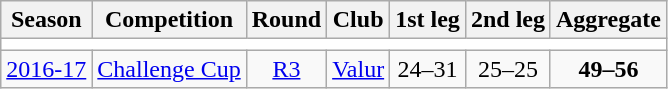<table class="wikitable">
<tr>
<th>Season</th>
<th>Competition</th>
<th>Round</th>
<th>Club</th>
<th>1st leg</th>
<th>2nd leg</th>
<th>Aggregate</th>
</tr>
<tr>
<td colspan="7" bgcolor=white></td>
</tr>
<tr>
<td><a href='#'>2016-17</a></td>
<td><a href='#'>Challenge Cup</a></td>
<td style="text-align:center;"><a href='#'>R3</a></td>
<td> <a href='#'>Valur</a></td>
<td style="text-align:center;">24–31</td>
<td style="text-align:center;">25–25</td>
<td style="text-align:center;"><strong>49–56</strong></td>
</tr>
</table>
